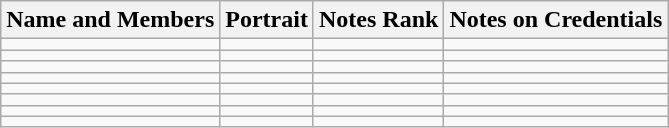<table class="wikitable">
<tr>
<th>Name and Members</th>
<th>Portrait</th>
<th>Notes Rank</th>
<th>Notes on Credentials</th>
</tr>
<tr>
<td></td>
<td></td>
<td></td>
<td></td>
</tr>
<tr>
<td></td>
<td></td>
<td></td>
<td></td>
</tr>
<tr>
<td></td>
<td></td>
<td></td>
<td></td>
</tr>
<tr>
<td></td>
<td></td>
<td></td>
<td></td>
</tr>
<tr>
<td></td>
<td></td>
<td></td>
<td></td>
</tr>
<tr>
<td></td>
<td></td>
<td></td>
<td></td>
</tr>
<tr>
<td></td>
<td></td>
<td></td>
<td></td>
</tr>
<tr>
<td></td>
<td></td>
<td></td>
<td></td>
</tr>
</table>
